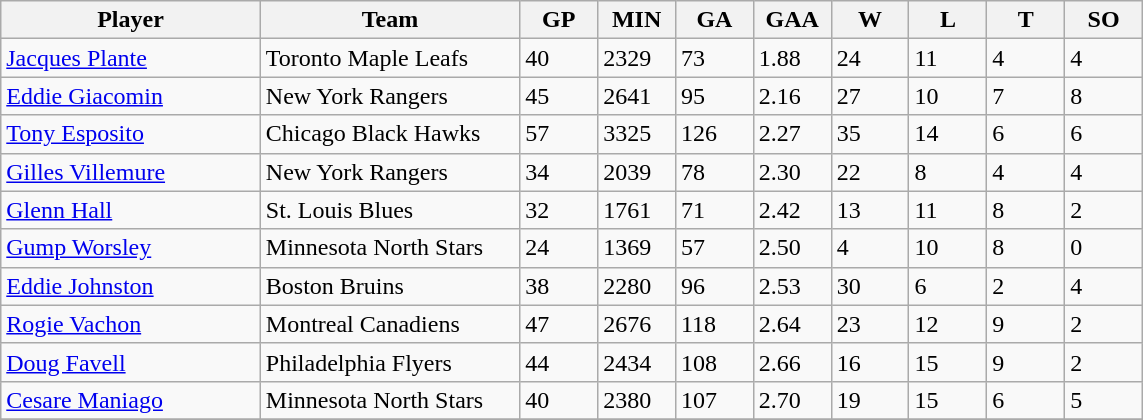<table class="wikitable">
<tr>
<th bgcolor="#DDDDFF" width="20%">Player</th>
<th bgcolor="#DDDDFF" width="20%">Team</th>
<th bgcolor="#DDDDFF" width="6%">GP</th>
<th bgcolor="#DDDDFF" width="6%">MIN</th>
<th bgcolor="#DDDDFF" width="6%">GA</th>
<th bgcolor="#DDDDFF" width="6%">GAA</th>
<th bgcolor="#DDDDFF" width="6%">W</th>
<th bgcolor="#DDDDFF" width="6%">L</th>
<th bgcolor="#DDDDFF" width="6%">T</th>
<th bgcolor="#DDDDFF" width="6%">SO</th>
</tr>
<tr>
<td><a href='#'>Jacques Plante</a></td>
<td>Toronto Maple Leafs</td>
<td>40</td>
<td>2329</td>
<td>73</td>
<td>1.88</td>
<td>24</td>
<td>11</td>
<td>4</td>
<td>4</td>
</tr>
<tr>
<td><a href='#'>Eddie Giacomin</a></td>
<td>New York Rangers</td>
<td>45</td>
<td>2641</td>
<td>95</td>
<td>2.16</td>
<td>27</td>
<td>10</td>
<td>7</td>
<td>8</td>
</tr>
<tr>
<td><a href='#'>Tony Esposito</a></td>
<td>Chicago Black Hawks</td>
<td>57</td>
<td>3325</td>
<td>126</td>
<td>2.27</td>
<td>35</td>
<td>14</td>
<td>6</td>
<td>6</td>
</tr>
<tr>
<td><a href='#'>Gilles Villemure</a></td>
<td>New York Rangers</td>
<td>34</td>
<td>2039</td>
<td>78</td>
<td>2.30</td>
<td>22</td>
<td>8</td>
<td>4</td>
<td>4</td>
</tr>
<tr>
<td><a href='#'>Glenn Hall</a></td>
<td>St. Louis Blues</td>
<td>32</td>
<td>1761</td>
<td>71</td>
<td>2.42</td>
<td>13</td>
<td>11</td>
<td>8</td>
<td>2</td>
</tr>
<tr>
<td><a href='#'>Gump Worsley</a></td>
<td>Minnesota North Stars</td>
<td>24</td>
<td>1369</td>
<td>57</td>
<td>2.50</td>
<td>4</td>
<td>10</td>
<td>8</td>
<td>0</td>
</tr>
<tr>
<td><a href='#'>Eddie Johnston</a></td>
<td>Boston Bruins</td>
<td>38</td>
<td>2280</td>
<td>96</td>
<td>2.53</td>
<td>30</td>
<td>6</td>
<td>2</td>
<td>4</td>
</tr>
<tr>
<td><a href='#'>Rogie Vachon</a></td>
<td>Montreal Canadiens</td>
<td>47</td>
<td>2676</td>
<td>118</td>
<td>2.64</td>
<td>23</td>
<td>12</td>
<td>9</td>
<td>2</td>
</tr>
<tr>
<td><a href='#'>Doug Favell</a></td>
<td>Philadelphia Flyers</td>
<td>44</td>
<td>2434</td>
<td>108</td>
<td>2.66</td>
<td>16</td>
<td>15</td>
<td>9</td>
<td>2</td>
</tr>
<tr>
<td><a href='#'>Cesare Maniago</a></td>
<td>Minnesota North Stars</td>
<td>40</td>
<td>2380</td>
<td>107</td>
<td>2.70</td>
<td>19</td>
<td>15</td>
<td>6</td>
<td>5</td>
</tr>
<tr>
</tr>
</table>
